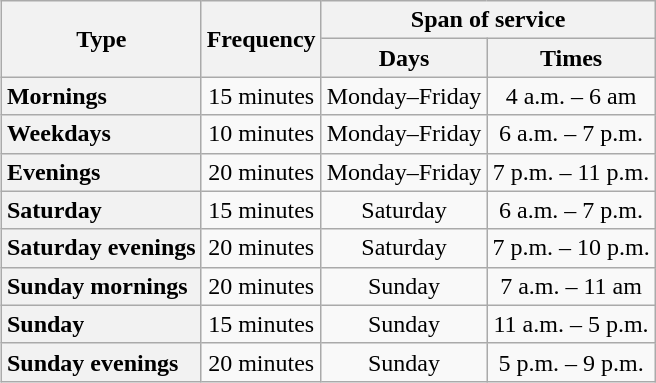<table class="wikitable sortable plainrowheaders"  style="margin:auto; float:right; text-align:center; margin:1em;">
<tr>
<th rowspan=2>Type</th>
<th rowspan=2>Frequency</th>
<th colspan=2>Span of service</th>
</tr>
<tr>
<th>Days</th>
<th>Times</th>
</tr>
<tr>
<th scope="row" style="text-align:left;">Mornings</th>
<td>15 minutes</td>
<td>Monday–Friday</td>
<td>4 a.m. – 6 am</td>
</tr>
<tr>
<th scope="row" style="text-align:left;">Weekdays</th>
<td>10 minutes</td>
<td>Monday–Friday</td>
<td>6 a.m. – 7 p.m.</td>
</tr>
<tr>
<th scope="row" style="text-align:left;">Evenings</th>
<td>20 minutes</td>
<td>Monday–Friday</td>
<td>7 p.m. – 11 p.m.</td>
</tr>
<tr>
<th scope="row" style="text-align:left;">Saturday</th>
<td>15 minutes</td>
<td>Saturday</td>
<td>6 a.m. – 7 p.m.</td>
</tr>
<tr>
<th scope="row" style="text-align:left;">Saturday evenings</th>
<td>20 minutes</td>
<td>Saturday</td>
<td>7 p.m. – 10 p.m.</td>
</tr>
<tr>
<th scope="row" style="text-align:left;">Sunday mornings</th>
<td>20 minutes</td>
<td>Sunday</td>
<td>7 a.m. – 11 am</td>
</tr>
<tr>
<th scope="row" style="text-align:left;">Sunday</th>
<td>15 minutes</td>
<td>Sunday</td>
<td>11 a.m. – 5 p.m.</td>
</tr>
<tr>
<th scope="row" style="text-align:left;">Sunday evenings</th>
<td>20 minutes</td>
<td>Sunday</td>
<td>5 p.m. – 9 p.m.</td>
</tr>
</table>
